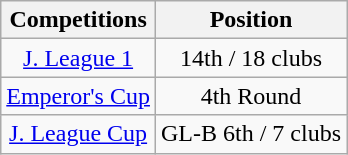<table class="wikitable" style="text-align:center;">
<tr>
<th>Competitions</th>
<th>Position</th>
</tr>
<tr>
<td><a href='#'>J. League 1</a></td>
<td>14th / 18 clubs</td>
</tr>
<tr>
<td><a href='#'>Emperor's Cup</a></td>
<td>4th Round</td>
</tr>
<tr>
<td><a href='#'>J. League Cup</a></td>
<td>GL-B 6th / 7 clubs</td>
</tr>
</table>
